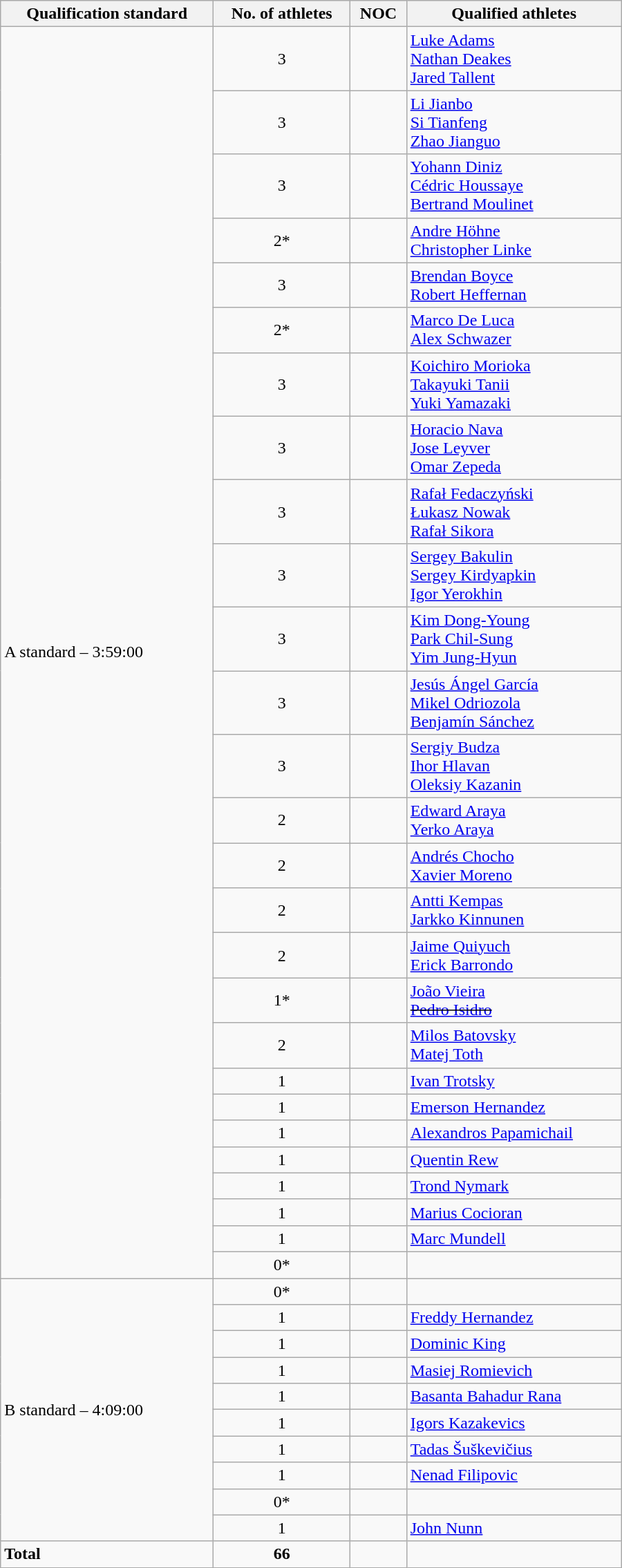<table class="wikitable"  style="text-align:left; width:600px;">
<tr>
<th>Qualification standard</th>
<th>No. of athletes</th>
<th>NOC</th>
<th>Qualified athletes</th>
</tr>
<tr>
<td rowspan="27">A standard – 3:59:00</td>
<td align=center>3</td>
<td></td>
<td><a href='#'>Luke Adams</a><br><a href='#'>Nathan Deakes</a><br><a href='#'>Jared Tallent</a></td>
</tr>
<tr>
<td align=center>3</td>
<td></td>
<td><a href='#'>Li Jianbo</a><br><a href='#'>Si Tianfeng</a><br><a href='#'>Zhao Jianguo</a></td>
</tr>
<tr>
<td align=center>3</td>
<td></td>
<td><a href='#'>Yohann Diniz</a><br><a href='#'>Cédric Houssaye</a><br><a href='#'>Bertrand Moulinet</a></td>
</tr>
<tr>
<td align=center>2*</td>
<td></td>
<td><a href='#'>Andre Höhne</a><br><a href='#'>Christopher Linke</a></td>
</tr>
<tr>
<td align=center>3</td>
<td></td>
<td><a href='#'>Brendan Boyce</a><br><a href='#'>Robert Heffernan</a></td>
</tr>
<tr>
<td align=center>2*</td>
<td></td>
<td><a href='#'>Marco De Luca</a><br><a href='#'>Alex Schwazer</a></td>
</tr>
<tr>
<td align=center>3</td>
<td></td>
<td><a href='#'>Koichiro Morioka</a><br><a href='#'>Takayuki Tanii</a><br><a href='#'>Yuki Yamazaki</a></td>
</tr>
<tr>
<td align=center>3</td>
<td></td>
<td><a href='#'>Horacio Nava</a><br><a href='#'>Jose Leyver</a><br><a href='#'>Omar Zepeda</a></td>
</tr>
<tr>
<td align=center>3</td>
<td></td>
<td><a href='#'>Rafał Fedaczyński</a><br><a href='#'>Łukasz Nowak</a><br><a href='#'>Rafał Sikora</a></td>
</tr>
<tr>
<td align=center>3</td>
<td></td>
<td><a href='#'>Sergey Bakulin</a> <br> <a href='#'>Sergey Kirdyapkin</a> <br> <a href='#'>Igor Yerokhin</a></td>
</tr>
<tr>
<td align=center>3</td>
<td></td>
<td><a href='#'>Kim Dong-Young</a> <br> <a href='#'>Park Chil-Sung</a> <br> <a href='#'>Yim Jung-Hyun</a></td>
</tr>
<tr>
<td align=center>3</td>
<td></td>
<td><a href='#'>Jesús Ángel García</a> <br> <a href='#'>Mikel Odriozola</a> <br> <a href='#'>Benjamín Sánchez</a></td>
</tr>
<tr>
<td align=center>3</td>
<td></td>
<td><a href='#'>Sergiy Budza</a> <br> <a href='#'>Ihor Hlavan</a> <br> <a href='#'>Oleksiy Kazanin</a></td>
</tr>
<tr>
<td align=center>2</td>
<td></td>
<td><a href='#'>Edward Araya</a> <br> <a href='#'>Yerko Araya</a></td>
</tr>
<tr>
<td align=center>2</td>
<td></td>
<td><a href='#'>Andrés Chocho</a> <br> <a href='#'>Xavier Moreno</a></td>
</tr>
<tr>
<td align=center>2</td>
<td></td>
<td><a href='#'>Antti Kempas</a><br><a href='#'>Jarkko Kinnunen</a></td>
</tr>
<tr>
<td align=center>2</td>
<td></td>
<td><a href='#'>Jaime Quiyuch</a> <br> <a href='#'>Erick Barrondo</a></td>
</tr>
<tr>
<td align=center>1*</td>
<td></td>
<td><a href='#'>João Vieira</a><br><s><a href='#'>Pedro Isidro</a></s></td>
</tr>
<tr>
<td align=center>2</td>
<td></td>
<td><a href='#'>Milos Batovsky</a> <br> <a href='#'>Matej Toth</a></td>
</tr>
<tr>
<td align=center>1</td>
<td></td>
<td><a href='#'>Ivan Trotsky</a></td>
</tr>
<tr>
<td align=center>1</td>
<td></td>
<td><a href='#'>Emerson Hernandez</a></td>
</tr>
<tr>
<td align=center>1</td>
<td></td>
<td><a href='#'>Alexandros Papamichail</a></td>
</tr>
<tr>
<td align=center>1</td>
<td></td>
<td><a href='#'>Quentin Rew</a></td>
</tr>
<tr>
<td align=center>1</td>
<td></td>
<td><a href='#'>Trond Nymark</a></td>
</tr>
<tr>
<td align=center>1</td>
<td></td>
<td><a href='#'>Marius Cocioran</a></td>
</tr>
<tr>
<td align=center>1</td>
<td></td>
<td><a href='#'>Marc Mundell</a></td>
</tr>
<tr>
<td align=center>0*</td>
<td> </td>
<td></td>
</tr>
<tr>
<td rowspan="10">B standard – 4:09:00</td>
<td align=center>0*</td>
<td></td>
<td></td>
</tr>
<tr>
<td align=center>1</td>
<td></td>
<td><a href='#'>Freddy Hernandez</a></td>
</tr>
<tr>
<td align=center>1</td>
<td></td>
<td><a href='#'>Dominic King</a></td>
</tr>
<tr>
<td align=center>1</td>
<td></td>
<td><a href='#'>Masiej Romievich</a></td>
</tr>
<tr>
<td align=center>1</td>
<td></td>
<td><a href='#'>Basanta Bahadur Rana</a></td>
</tr>
<tr>
<td align=center>1</td>
<td></td>
<td><a href='#'>Igors Kazakevics</a></td>
</tr>
<tr>
<td align=center>1</td>
<td></td>
<td><a href='#'>Tadas Šuškevičius</a></td>
</tr>
<tr>
<td align=center>1</td>
<td></td>
<td><a href='#'>Nenad Filipovic</a></td>
</tr>
<tr>
<td align=center>0*</td>
<td></td>
<td></td>
</tr>
<tr>
<td align=center>1</td>
<td></td>
<td><a href='#'>John Nunn</a></td>
</tr>
<tr>
<td><strong>Total</strong></td>
<td align=center><strong>66</strong></td>
<td></td>
<td></td>
</tr>
</table>
